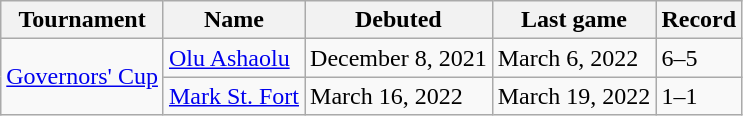<table class="wikitable">
<tr>
<th>Tournament</th>
<th>Name</th>
<th>Debuted</th>
<th>Last game</th>
<th>Record</th>
</tr>
<tr>
<td rowspan=2><a href='#'>Governors' Cup</a></td>
<td><a href='#'>Olu Ashaolu</a></td>
<td>December 8, 2021 </td>
<td>March 6, 2022 </td>
<td>6–5</td>
</tr>
<tr>
<td><a href='#'>Mark St. Fort</a></td>
<td>March 16, 2022 </td>
<td>March 19, 2022 </td>
<td>1–1</td>
</tr>
</table>
